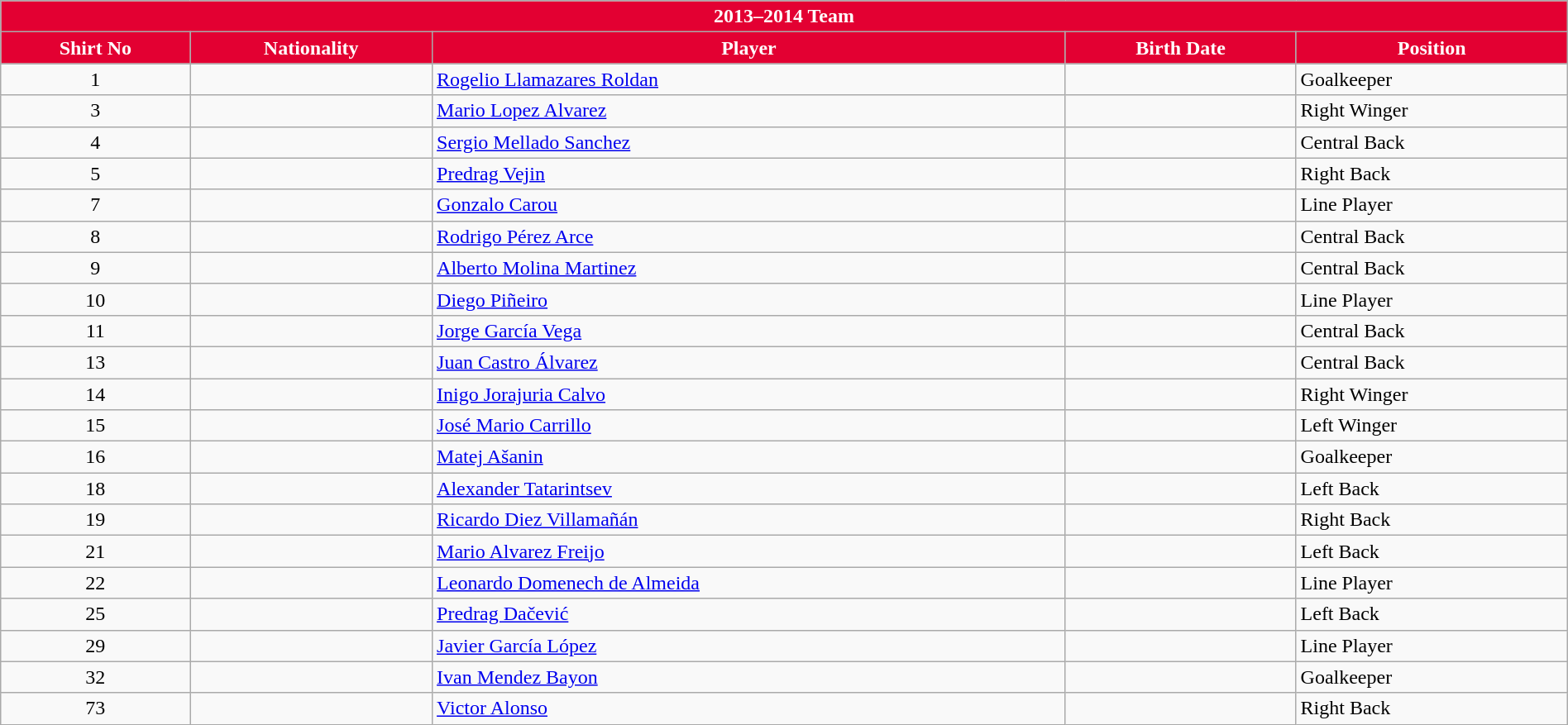<table class="wikitable collapsible collapsed" style="width:100%;">
<tr>
<th colspan=5 style="background-color:#E30032;color:#FFFFFF;text-align:center;"> <strong>2013–2014 Team</strong></th>
</tr>
<tr>
<th style="color:#FFFFFF; background:#E30032">Shirt No</th>
<th style="color:#FFFFFF; background:#E30032">Nationality</th>
<th style="color:#FFFFFF; background:#E30032">Player</th>
<th style="color:#FFFFFF; background:#E30032">Birth Date</th>
<th style="color:#FFFFFF; background:#E30032">Position</th>
</tr>
<tr>
<td align=center>1</td>
<td></td>
<td><a href='#'>Rogelio Llamazares Roldan</a></td>
<td></td>
<td>Goalkeeper</td>
</tr>
<tr>
<td align=center>3</td>
<td></td>
<td><a href='#'>Mario Lopez Alvarez</a></td>
<td></td>
<td>Right Winger</td>
</tr>
<tr>
<td align=center>4</td>
<td></td>
<td><a href='#'>Sergio Mellado Sanchez</a></td>
<td></td>
<td>Central Back</td>
</tr>
<tr>
<td align=center>5</td>
<td></td>
<td><a href='#'>Predrag Vejin</a></td>
<td></td>
<td>Right Back</td>
</tr>
<tr>
<td align=center>7</td>
<td></td>
<td><a href='#'>Gonzalo Carou</a></td>
<td></td>
<td>Line Player</td>
</tr>
<tr>
<td align=center>8</td>
<td></td>
<td><a href='#'>Rodrigo Pérez Arce</a></td>
<td></td>
<td>Central Back</td>
</tr>
<tr>
<td align=center>9</td>
<td></td>
<td><a href='#'>Alberto Molina Martinez</a></td>
<td></td>
<td>Central Back</td>
</tr>
<tr>
<td align=center>10</td>
<td></td>
<td><a href='#'>Diego Piñeiro</a></td>
<td></td>
<td>Line Player</td>
</tr>
<tr>
<td align=center>11</td>
<td></td>
<td><a href='#'>Jorge García Vega</a></td>
<td></td>
<td>Central Back</td>
</tr>
<tr>
<td align=center>13</td>
<td></td>
<td><a href='#'>Juan Castro Álvarez</a></td>
<td></td>
<td>Central Back</td>
</tr>
<tr>
<td align=center>14</td>
<td></td>
<td><a href='#'>Inigo Jorajuria Calvo</a></td>
<td></td>
<td>Right Winger</td>
</tr>
<tr>
<td align=center>15</td>
<td></td>
<td><a href='#'>José Mario Carrillo</a></td>
<td></td>
<td>Left Winger</td>
</tr>
<tr>
<td align=center>16</td>
<td></td>
<td><a href='#'>Matej Ašanin</a></td>
<td></td>
<td>Goalkeeper</td>
</tr>
<tr>
<td align=center>18</td>
<td></td>
<td><a href='#'>Alexander Tatarintsev</a></td>
<td></td>
<td>Left Back</td>
</tr>
<tr>
<td align=center>19</td>
<td></td>
<td><a href='#'>Ricardo Diez Villamañán</a></td>
<td></td>
<td>Right Back</td>
</tr>
<tr>
<td align=center>21</td>
<td></td>
<td><a href='#'>Mario Alvarez Freijo</a></td>
<td></td>
<td>Left Back</td>
</tr>
<tr>
<td align=center>22</td>
<td></td>
<td><a href='#'>Leonardo Domenech de Almeida</a></td>
<td></td>
<td>Line Player</td>
</tr>
<tr>
<td align=center>25</td>
<td></td>
<td><a href='#'>Predrag Dačević</a></td>
<td></td>
<td>Left Back</td>
</tr>
<tr>
<td align=center>29</td>
<td></td>
<td><a href='#'>Javier García López</a></td>
<td></td>
<td>Line Player</td>
</tr>
<tr>
<td align=center>32</td>
<td></td>
<td><a href='#'>Ivan Mendez Bayon</a></td>
<td></td>
<td>Goalkeeper</td>
</tr>
<tr>
<td align=center>73</td>
<td></td>
<td><a href='#'>Victor Alonso</a></td>
<td></td>
<td>Right Back</td>
</tr>
</table>
